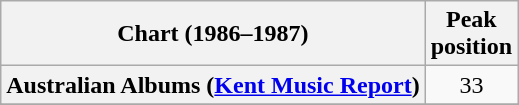<table class="wikitable sortable plainrowheaders" style="text-align:center">
<tr>
<th scope="col">Chart (1986–1987)</th>
<th scope="col">Peak<br>position</th>
</tr>
<tr>
<th scope="row">Australian Albums (<a href='#'>Kent Music Report</a>)</th>
<td>33</td>
</tr>
<tr>
</tr>
<tr>
</tr>
<tr>
</tr>
<tr>
</tr>
<tr>
</tr>
<tr>
</tr>
<tr>
</tr>
<tr>
</tr>
<tr>
</tr>
<tr>
</tr>
</table>
